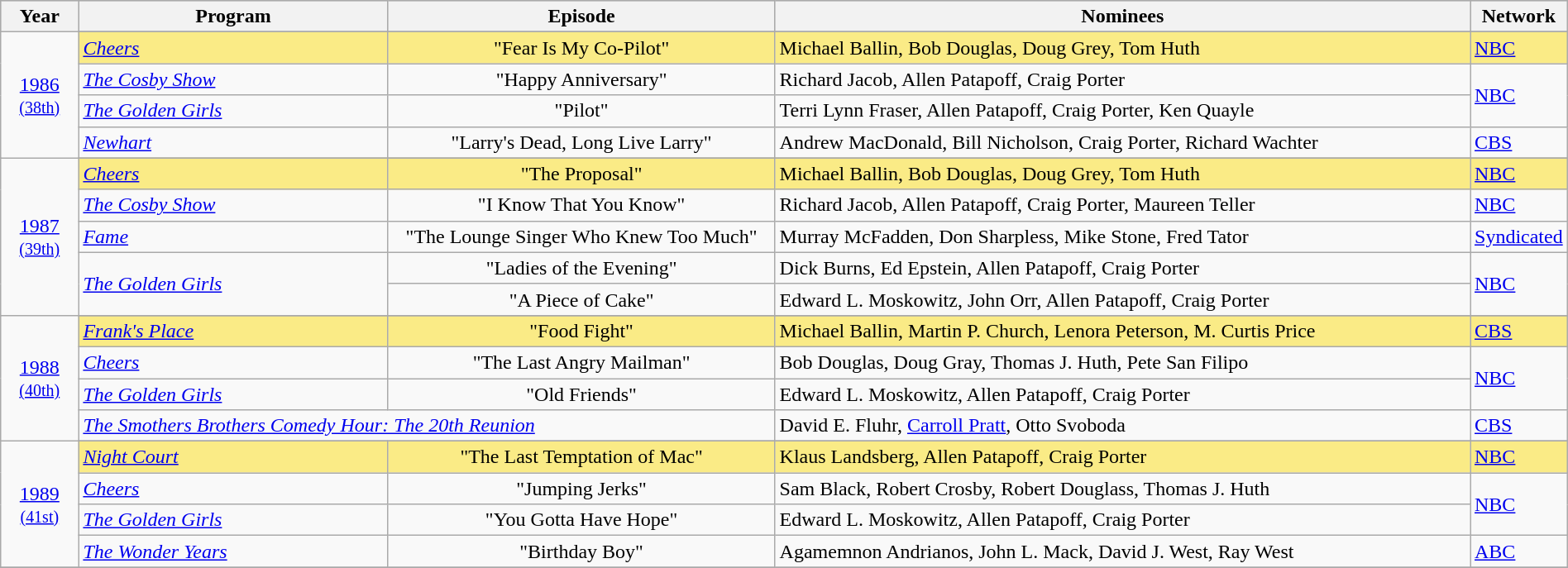<table class="wikitable" style="width:100%">
<tr bgcolor="#bebebe">
<th width="5%">Year</th>
<th width="20%">Program</th>
<th width="25%">Episode</th>
<th width="45%">Nominees</th>
<th width="5%">Network</th>
</tr>
<tr>
<td rowspan=5 style="text-align:center"><a href='#'>1986</a><br><small><a href='#'>(38th)</a></small><br></td>
</tr>
<tr style="background:#FAEB86">
<td><em><a href='#'>Cheers</a></em></td>
<td align=center>"Fear Is My Co-Pilot"</td>
<td>Michael Ballin, Bob Douglas, Doug Grey, Tom Huth</td>
<td><a href='#'>NBC</a></td>
</tr>
<tr>
<td><em><a href='#'>The Cosby Show</a></em></td>
<td align=center>"Happy Anniversary"</td>
<td>Richard Jacob, Allen Patapoff, Craig Porter</td>
<td rowspan=2><a href='#'>NBC</a></td>
</tr>
<tr>
<td><em><a href='#'>The Golden Girls</a></em></td>
<td align=center>"Pilot"</td>
<td>Terri Lynn Fraser, Allen Patapoff, Craig Porter, Ken Quayle</td>
</tr>
<tr>
<td><em><a href='#'>Newhart</a></em></td>
<td align=center>"Larry's Dead, Long Live Larry"</td>
<td>Andrew MacDonald, Bill Nicholson, Craig Porter, Richard Wachter</td>
<td><a href='#'>CBS</a></td>
</tr>
<tr>
<td rowspan=6 style="text-align:center"><a href='#'>1987</a><br><small><a href='#'>(39th)</a></small><br></td>
</tr>
<tr style="background:#FAEB86">
<td><em><a href='#'>Cheers</a></em></td>
<td align=center>"The Proposal"</td>
<td>Michael Ballin, Bob Douglas, Doug Grey, Tom Huth</td>
<td><a href='#'>NBC</a></td>
</tr>
<tr>
<td><em><a href='#'>The Cosby Show</a></em></td>
<td align=center>"I Know That You Know"</td>
<td>Richard Jacob, Allen Patapoff, Craig Porter, Maureen Teller</td>
<td><a href='#'>NBC</a></td>
</tr>
<tr>
<td><em><a href='#'>Fame</a></em></td>
<td align=center>"The Lounge Singer Who Knew Too Much"</td>
<td>Murray McFadden, Don Sharpless, Mike Stone, Fred Tator</td>
<td><a href='#'>Syndicated</a></td>
</tr>
<tr>
<td rowspan=2><em><a href='#'>The Golden Girls</a></em></td>
<td align=center>"Ladies of the Evening"</td>
<td>Dick Burns, Ed Epstein, Allen Patapoff, Craig Porter</td>
<td rowspan=2><a href='#'>NBC</a></td>
</tr>
<tr>
<td align=center>"A Piece of Cake"</td>
<td>Edward L. Moskowitz, John Orr, Allen Patapoff, Craig Porter</td>
</tr>
<tr>
<td rowspan=5 style="text-align:center"><a href='#'>1988</a><br><small><a href='#'>(40th)</a></small><br></td>
</tr>
<tr style="background:#FAEB86">
<td><em><a href='#'>Frank's Place</a></em></td>
<td align=center>"Food Fight"</td>
<td>Michael Ballin, Martin P. Church, Lenora Peterson, M. Curtis Price</td>
<td><a href='#'>CBS</a></td>
</tr>
<tr>
<td><em><a href='#'>Cheers</a></em></td>
<td align=center>"The Last Angry Mailman"</td>
<td>Bob Douglas, Doug Gray, Thomas J. Huth, Pete San Filipo</td>
<td rowspan=2><a href='#'>NBC</a></td>
</tr>
<tr>
<td><em><a href='#'>The Golden Girls</a></em></td>
<td align=center>"Old Friends"</td>
<td>Edward L. Moskowitz, Allen Patapoff, Craig Porter</td>
</tr>
<tr>
<td colspan=2><em><a href='#'>The Smothers Brothers Comedy Hour: The 20th Reunion</a></em></td>
<td>David E. Fluhr, <a href='#'>Carroll Pratt</a>, Otto Svoboda</td>
<td><a href='#'>CBS</a></td>
</tr>
<tr>
<td rowspan=5 style="text-align:center"><a href='#'>1989</a><br><small><a href='#'>(41st)</a></small><br></td>
</tr>
<tr style="background:#FAEB86">
<td><em><a href='#'>Night Court</a></em></td>
<td align=center>"The Last Temptation of Mac"</td>
<td>Klaus Landsberg, Allen Patapoff, Craig Porter</td>
<td><a href='#'>NBC</a></td>
</tr>
<tr>
<td><em><a href='#'>Cheers</a></em></td>
<td align=center>"Jumping Jerks"</td>
<td>Sam Black, Robert Crosby, Robert Douglass, Thomas J. Huth</td>
<td rowspan=2><a href='#'>NBC</a></td>
</tr>
<tr>
<td><em><a href='#'>The Golden Girls</a></em></td>
<td align=center>"You Gotta Have Hope"</td>
<td>Edward L. Moskowitz, Allen Patapoff, Craig Porter</td>
</tr>
<tr>
<td><em><a href='#'>The Wonder Years</a></em></td>
<td align=center>"Birthday Boy"</td>
<td>Agamemnon Andrianos, John L. Mack, David J. West, Ray West</td>
<td><a href='#'>ABC</a></td>
</tr>
<tr>
</tr>
</table>
